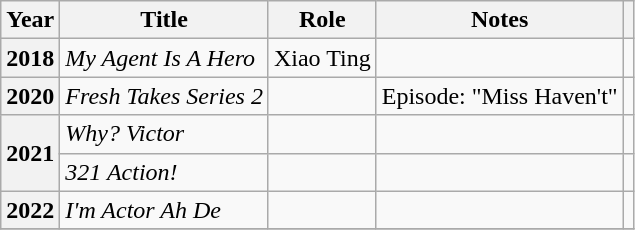<table class="wikitable sortable plainrowheaders">
<tr>
<th scope="col">Year</th>
<th scope="col">Title</th>
<th scope="col">Role</th>
<th scope="col" class="unsortable">Notes</th>
<th scope="col" class="unsortable"></th>
</tr>
<tr>
<th scope="row">2018</th>
<td><em>My Agent Is A Hero</em></td>
<td>Xiao Ting</td>
<td></td>
<td></td>
</tr>
<tr>
<th scope="row">2020</th>
<td><em>Fresh Takes Series 2</em></td>
<td></td>
<td>Episode: "Miss Haven't"</td>
<td></td>
</tr>
<tr>
<th scope="row" rowspan="2">2021</th>
<td><em>Why? Victor</em></td>
<td></td>
<td></td>
<td></td>
</tr>
<tr>
<td><em>321 Action!</em></td>
<td></td>
<td></td>
<td></td>
</tr>
<tr>
<th scope="row">2022</th>
<td><em>I'm Actor Ah De</em></td>
<td></td>
<td></td>
<td></td>
</tr>
<tr>
</tr>
</table>
